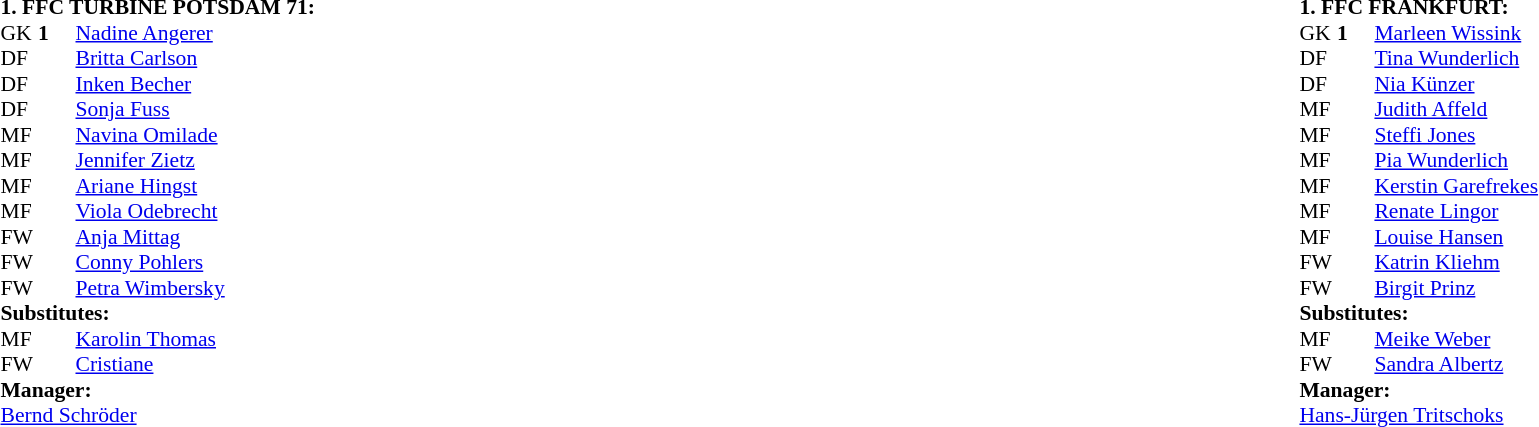<table width="100%">
<tr>
<td valign="top" width="50%"><br><table style="font-size: 90%" cellspacing="0" cellpadding="0">
<tr>
<td colspan="4"><strong>1. FFC TURBINE POTSDAM 71:</strong></td>
</tr>
<tr>
<th width="25"></th>
<th width="25"></th>
</tr>
<tr>
<td>GK</td>
<td><strong>1</strong></td>
<td> <a href='#'>Nadine Angerer</a></td>
</tr>
<tr>
<td>DF</td>
<td><strong></strong></td>
<td> <a href='#'>Britta Carlson</a></td>
</tr>
<tr>
<td>DF</td>
<td><strong></strong></td>
<td> <a href='#'>Inken Becher</a></td>
</tr>
<tr>
<td>DF</td>
<td><strong></strong></td>
<td> <a href='#'>Sonja Fuss</a></td>
</tr>
<tr>
<td>MF</td>
<td><strong></strong></td>
<td> <a href='#'>Navina Omilade</a></td>
</tr>
<tr>
<td>MF</td>
<td><strong></strong></td>
<td> <a href='#'>Jennifer Zietz</a></td>
</tr>
<tr>
<td>MF</td>
<td><strong></strong></td>
<td> <a href='#'>Ariane Hingst</a></td>
</tr>
<tr>
<td>MF</td>
<td><strong></strong></td>
<td> <a href='#'>Viola Odebrecht</a></td>
<td></td>
<td></td>
</tr>
<tr>
<td>FW</td>
<td><strong></strong></td>
<td> <a href='#'>Anja Mittag</a></td>
</tr>
<tr>
<td>FW</td>
<td><strong></strong></td>
<td> <a href='#'>Conny Pohlers</a></td>
</tr>
<tr>
<td>FW</td>
<td><strong></strong></td>
<td> <a href='#'>Petra Wimbersky</a></td>
<td></td>
<td></td>
</tr>
<tr>
<td colspan=3><strong>Substitutes:</strong></td>
</tr>
<tr>
<td>MF</td>
<td><strong></strong></td>
<td> <a href='#'>Karolin Thomas</a></td>
<td></td>
<td></td>
</tr>
<tr>
<td>FW</td>
<td><strong></strong></td>
<td> <a href='#'>Cristiane</a></td>
<td></td>
<td></td>
</tr>
<tr>
<td colspan=3><strong>Manager:</strong></td>
</tr>
<tr>
<td colspan="4"> <a href='#'>Bernd Schröder</a></td>
</tr>
</table>
</td>
<td></td>
<td valign="top" width="50%"><br><table style="font-size: 90%" cellspacing="0" cellpadding="0" align="center">
<tr>
<td colspan="4"><strong>1. FFC FRANKFURT:</strong></td>
</tr>
<tr>
<th width="25"></th>
<th width="25"></th>
</tr>
<tr>
<td>GK</td>
<td><strong>1</strong></td>
<td> <a href='#'>Marleen Wissink</a></td>
</tr>
<tr>
<td>DF</td>
<td><strong></strong></td>
<td> <a href='#'>Tina Wunderlich</a></td>
</tr>
<tr>
<td>DF</td>
<td><strong></strong></td>
<td> <a href='#'>Nia Künzer</a></td>
<td></td>
<td></td>
</tr>
<tr>
<td>MF</td>
<td><strong></strong></td>
<td> <a href='#'>Judith Affeld</a></td>
</tr>
<tr>
<td>MF</td>
<td><strong></strong></td>
<td> <a href='#'>Steffi Jones</a></td>
</tr>
<tr>
<td>MF</td>
<td><strong></strong></td>
<td> <a href='#'>Pia Wunderlich</a></td>
</tr>
<tr>
<td>MF</td>
<td><strong></strong></td>
<td> <a href='#'>Kerstin Garefrekes</a></td>
</tr>
<tr>
<td>MF</td>
<td><strong></strong></td>
<td> <a href='#'>Renate Lingor</a></td>
</tr>
<tr>
<td>MF</td>
<td><strong></strong></td>
<td> <a href='#'>Louise Hansen</a></td>
</tr>
<tr>
<td>FW</td>
<td><strong></strong></td>
<td> <a href='#'>Katrin Kliehm</a></td>
</tr>
<tr>
<td>FW</td>
<td><strong></strong></td>
<td> <a href='#'>Birgit Prinz</a></td>
<td></td>
<td></td>
</tr>
<tr>
<td colspan=3><strong>Substitutes:</strong></td>
</tr>
<tr>
<td>MF</td>
<td><strong></strong></td>
<td> <a href='#'>Meike Weber</a></td>
<td></td>
<td></td>
</tr>
<tr>
<td>FW</td>
<td><strong></strong></td>
<td> <a href='#'>Sandra Albertz</a></td>
<td></td>
<td></td>
</tr>
<tr>
<td colspan=3><strong>Manager:</strong></td>
</tr>
<tr>
<td colspan="4"> <a href='#'>Hans-Jürgen Tritschoks</a></td>
</tr>
</table>
</td>
</tr>
</table>
